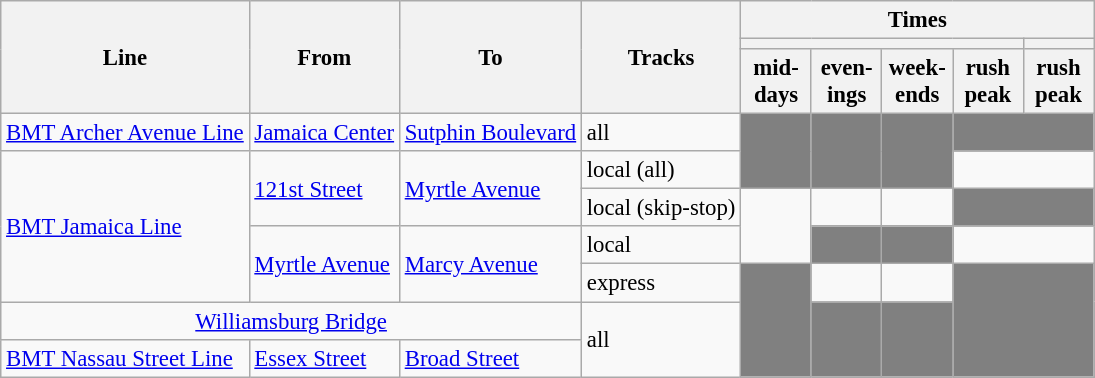<table class="wikitable collapsible" style="font-size:95%">
<tr>
<th rowspan=3>Line</th>
<th rowspan=3>From</th>
<th rowspan=3>To</th>
<th rowspan=3>Tracks</th>
<th colspan=5>Times</th>
</tr>
<tr>
<th colspan=4></th>
<th width=40></th>
</tr>
<tr>
<th width=40 align=center>mid­days</th>
<th width=40 align=center>even­ings</th>
<th width=40 align=center>week­ends</th>
<th width=40 align=center>rush peak</th>
<th width=40 align=center>rush peak</th>
</tr>
<tr>
<td><a href='#'>BMT Archer Avenue Line</a></td>
<td><a href='#'>Jamaica Center</a></td>
<td><a href='#'>Sutphin Boulevard</a></td>
<td>all</td>
<td rowspan=2 style="background:gray"> </td>
<td rowspan=2 style="background:gray"> </td>
<td rowspan=2 style="background:gray"> </td>
<td colspan=2 style="background:gray"> </td>
</tr>
<tr>
<td rowspan=4><a href='#'>BMT Jamaica Line</a></td>
<td rowspan=2><a href='#'>121st Street</a></td>
<td rowspan=2><a href='#'>Myrtle Avenue</a></td>
<td>local (all)</td>
<td colspan=2> </td>
</tr>
<tr>
<td>local (skip-stop)</td>
<td rowspan=2> </td>
<td> </td>
<td> </td>
<td colspan=2 style="background:gray"> </td>
</tr>
<tr>
<td rowspan=2><a href='#'>Myrtle Avenue</a></td>
<td rowspan=2><a href='#'>Marcy Avenue</a></td>
<td>local</td>
<td style="background:gray"> </td>
<td style="background:gray"> </td>
<td colspan=2> </td>
</tr>
<tr>
<td>express</td>
<td style="background:gray" rowspan=3> </td>
<td> </td>
<td> </td>
<td colspan=2 rowspan=3 style="background:gray"> </td>
</tr>
<tr>
<td colspan=3 align=center><a href='#'>Williamsburg Bridge</a></td>
<td rowspan=2>all</td>
<td rowspan=2 style="background:gray"> </td>
<td rowspan=2 style="background:gray"> </td>
</tr>
<tr>
<td><a href='#'>BMT Nassau Street Line</a></td>
<td><a href='#'>Essex Street</a></td>
<td><a href='#'>Broad Street</a></td>
</tr>
</table>
